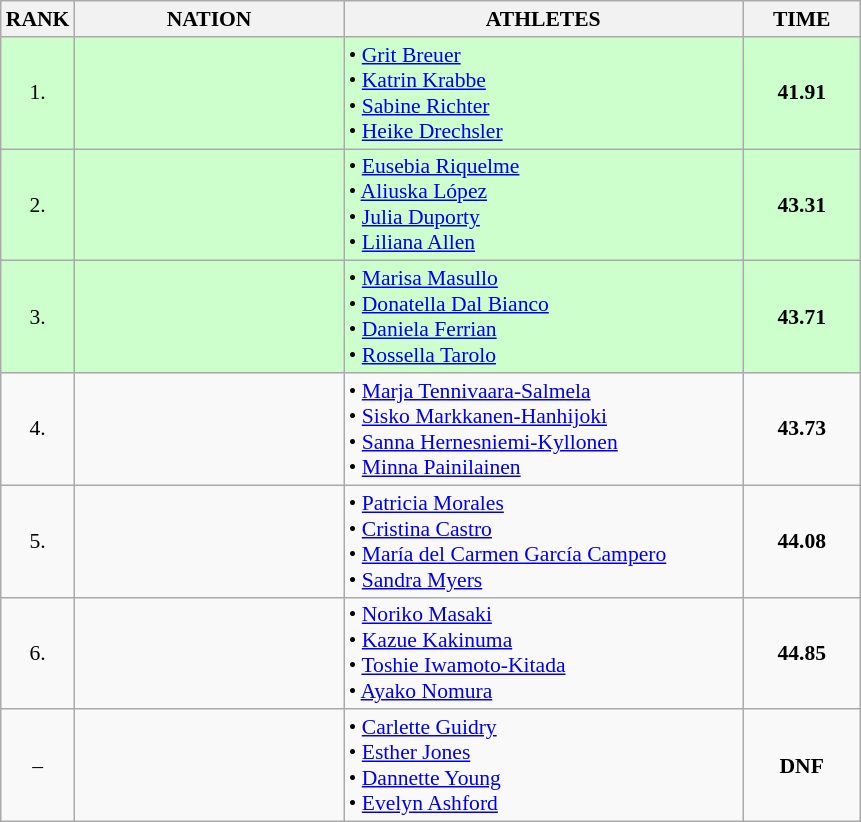<table class="wikitable" style="border-collapse: collapse; font-size: 90%;">
<tr>
<th>RANK</th>
<th style="width: 12em">NATION</th>
<th style="width: 18em">ATHLETES</th>
<th style="width: 5em">TIME</th>
</tr>
<tr style="background:#ccffcc;">
<td align="center">1.</td>
<td align="center"></td>
<td>• <a href='#'>Grit Breuer</a><br>• <a href='#'>Katrin Krabbe</a><br>• <a href='#'>Sabine Richter</a><br>• <a href='#'>Heike Drechsler</a></td>
<td align="center"><strong>41.91</strong></td>
</tr>
<tr style="background:#ccffcc;">
<td align="center">2.</td>
<td align="center"></td>
<td>• <a href='#'>Eusebia Riquelme</a><br>• <a href='#'>Aliuska López</a><br>• <a href='#'>Julia Duporty</a><br>• <a href='#'>Liliana Allen</a></td>
<td align="center"><strong>43.31</strong></td>
</tr>
<tr style="background:#ccffcc;">
<td align="center">3.</td>
<td align="center"></td>
<td>• <a href='#'>Marisa Masullo</a><br>• <a href='#'>Donatella Dal Bianco</a><br>• <a href='#'>Daniela Ferrian</a><br>• <a href='#'>Rossella Tarolo</a></td>
<td align="center"><strong>43.71</strong></td>
</tr>
<tr>
<td align="center">4.</td>
<td align="center"></td>
<td>• <a href='#'>Marja Tennivaara-Salmela</a><br>• <a href='#'>Sisko Markkanen-Hanhijoki</a><br>• <a href='#'>Sanna Hernesniemi-Kyllonen</a><br>• <a href='#'>Minna Painilainen</a></td>
<td align="center"><strong>43.73</strong></td>
</tr>
<tr>
<td align="center">5.</td>
<td align="center"></td>
<td>• <a href='#'>Patricia Morales</a><br>• <a href='#'>Cristina Castro</a><br>• <a href='#'>María del Carmen García Campero</a><br>• <a href='#'>Sandra Myers</a></td>
<td align="center"><strong>44.08</strong></td>
</tr>
<tr>
<td align="center">6.</td>
<td align="center"></td>
<td>• <a href='#'>Noriko Masaki</a><br>• <a href='#'>Kazue Kakinuma</a><br>• <a href='#'>Toshie Iwamoto-Kitada</a><br>• <a href='#'>Ayako Nomura</a></td>
<td align="center"><strong>44.85</strong></td>
</tr>
<tr>
<td align="center">–</td>
<td align="center"></td>
<td>• <a href='#'>Carlette Guidry</a><br>• <a href='#'>Esther Jones</a><br>• <a href='#'>Dannette Young</a><br>• <a href='#'>Evelyn Ashford</a></td>
<td align="center"><strong>DNF</strong></td>
</tr>
</table>
